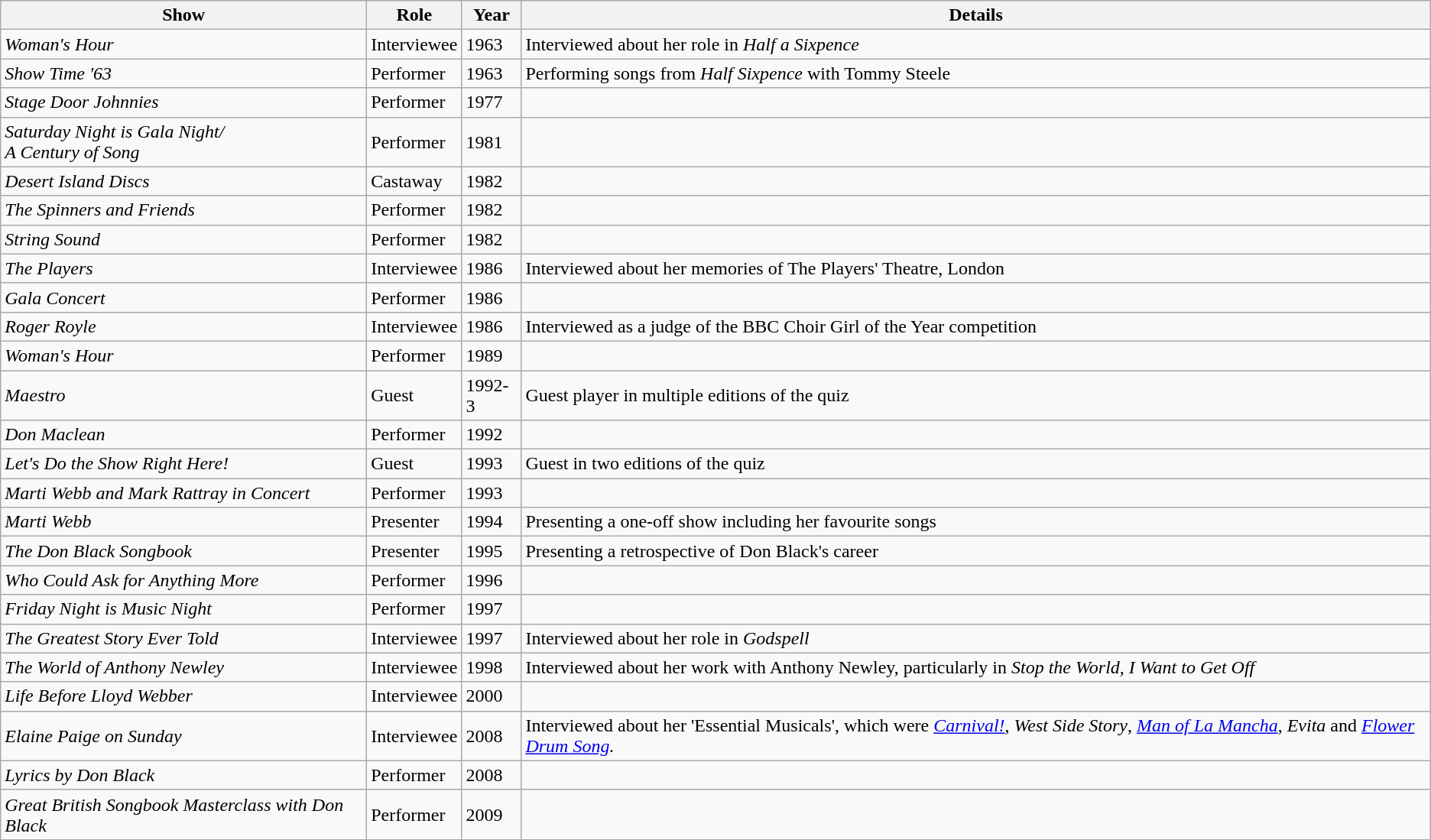<table class="wikitable">
<tr>
<th>Show</th>
<th>Role</th>
<th>Year</th>
<th>Details</th>
</tr>
<tr>
<td><em>Woman's Hour</em></td>
<td>Interviewee</td>
<td>1963</td>
<td>Interviewed about her role in <em>Half a Sixpence</em></td>
</tr>
<tr>
<td><em>Show Time '63</em></td>
<td>Performer</td>
<td>1963</td>
<td>Performing songs from <em>Half Sixpence</em> with Tommy Steele</td>
</tr>
<tr>
<td><em>Stage Door Johnnies</em></td>
<td>Performer</td>
<td>1977</td>
<td></td>
</tr>
<tr>
<td><em>Saturday Night is Gala Night</em><em>/</em><br><em>A Century of Song</em></td>
<td>Performer</td>
<td>1981</td>
<td></td>
</tr>
<tr>
<td><em>Desert Island Discs</em></td>
<td>Castaway</td>
<td>1982</td>
<td></td>
</tr>
<tr>
<td><em>The Spinners and Friends</em></td>
<td>Performer</td>
<td>1982</td>
<td></td>
</tr>
<tr>
<td><em>String Sound</em></td>
<td>Performer</td>
<td>1982</td>
<td></td>
</tr>
<tr>
<td><em>The Players</em></td>
<td>Interviewee</td>
<td>1986</td>
<td>Interviewed about her memories of The Players' Theatre, London</td>
</tr>
<tr>
<td><em>Gala Concert</em></td>
<td>Performer</td>
<td>1986</td>
<td></td>
</tr>
<tr>
<td><em>Roger Royle</em></td>
<td>Interviewee</td>
<td>1986</td>
<td>Interviewed as a judge of the BBC Choir Girl of the Year competition</td>
</tr>
<tr>
<td><em>Woman's Hour</em></td>
<td>Performer</td>
<td>1989</td>
<td></td>
</tr>
<tr>
<td><em>Maestro</em></td>
<td>Guest</td>
<td>1992-3</td>
<td>Guest player in multiple editions of the quiz</td>
</tr>
<tr>
<td><em>Don Maclean</em></td>
<td>Performer</td>
<td>1992</td>
<td></td>
</tr>
<tr>
<td><em>Let's Do the Show Right Here!</em></td>
<td>Guest</td>
<td>1993</td>
<td>Guest in two editions of the quiz</td>
</tr>
<tr>
<td><em>Marti Webb and Mark Rattray in Concert</em></td>
<td>Performer</td>
<td>1993</td>
<td></td>
</tr>
<tr>
<td><em>Marti Webb</em></td>
<td>Presenter</td>
<td>1994</td>
<td>Presenting a one-off show including her favourite songs</td>
</tr>
<tr>
<td><em>The Don Black Songbook</em></td>
<td>Presenter</td>
<td>1995</td>
<td>Presenting a retrospective of Don Black's career</td>
</tr>
<tr>
<td><em>Who Could Ask for Anything More</em></td>
<td>Performer</td>
<td>1996</td>
<td></td>
</tr>
<tr>
<td><em>Friday Night is Music Night</em></td>
<td>Performer</td>
<td>1997</td>
<td></td>
</tr>
<tr>
<td><em>The Greatest Story Ever Told</em></td>
<td>Interviewee</td>
<td>1997</td>
<td>Interviewed about her role in <em>Godspell</em></td>
</tr>
<tr>
<td><em>The World of Anthony Newley</em></td>
<td>Interviewee</td>
<td>1998</td>
<td>Interviewed about her work with Anthony Newley, particularly in <em>Stop the World, I Want to Get Off</em></td>
</tr>
<tr>
<td><em>Life Before Lloyd Webber</em></td>
<td>Interviewee</td>
<td>2000</td>
<td></td>
</tr>
<tr>
<td><em>Elaine Paige on Sunday</em></td>
<td>Interviewee</td>
<td>2008</td>
<td>Interviewed about her 'Essential Musicals', which were <em><a href='#'>Carnival!</a></em>, <em>West Side Story</em>, <em><a href='#'>Man of La Mancha</a></em>, <em>Evita</em> and <em><a href='#'>Flower Drum Song</a>.</em></td>
</tr>
<tr>
<td><em>Lyrics by Don Black</em></td>
<td>Performer</td>
<td>2008</td>
<td></td>
</tr>
<tr>
<td><em>Great British Songbook Masterclass with Don Black</em></td>
<td>Performer</td>
<td>2009</td>
<td></td>
</tr>
</table>
